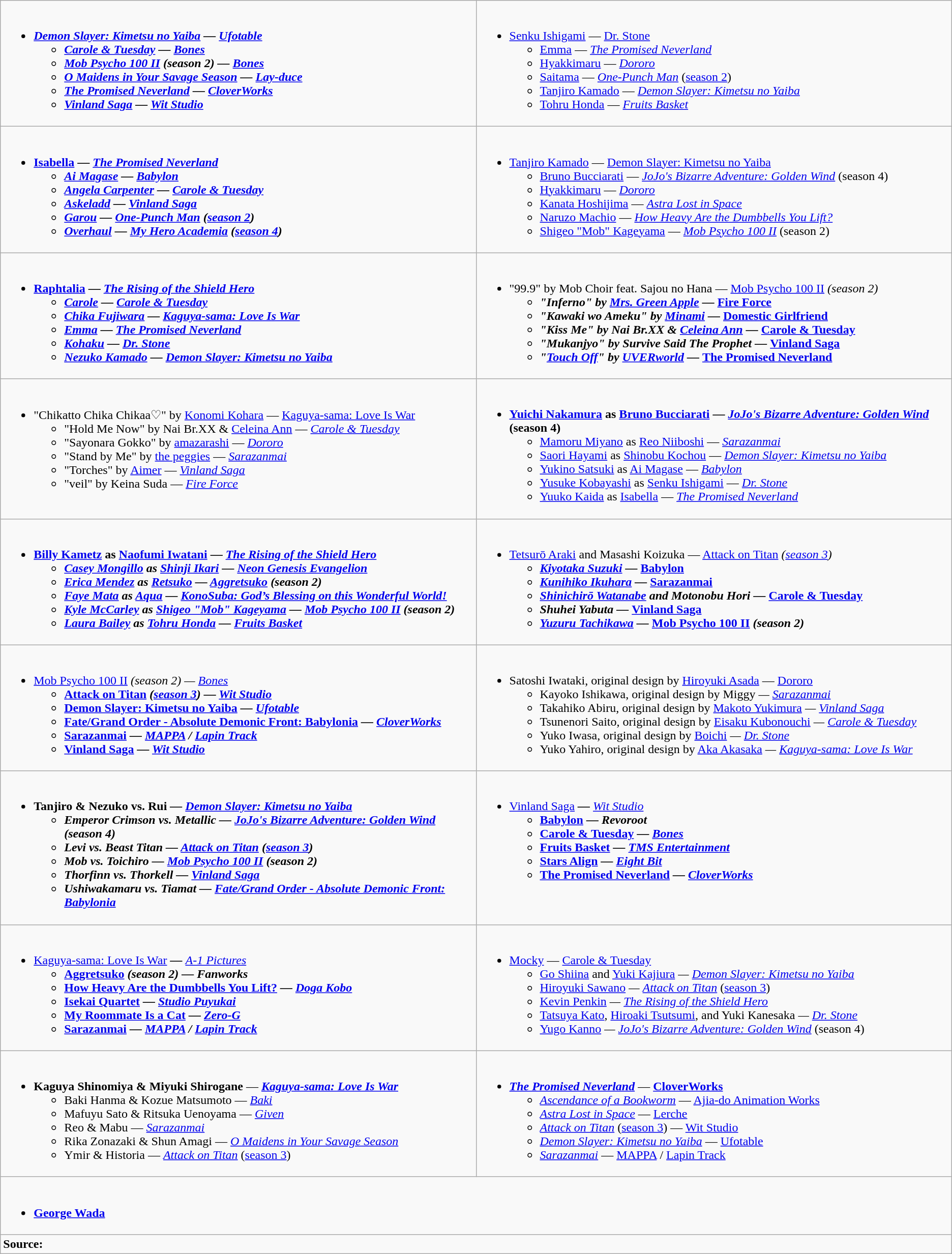<table class="wikitable">
<tr>
<td style="vertical-align:top; width:50%;"><br><ul><li><strong><em><a href='#'>Demon Slayer: Kimetsu no Yaiba</a><em> — <a href='#'>Ufotable</a><strong><ul><li></em><a href='#'>Carole & Tuesday</a><em> — <a href='#'>Bones</a></li><li></em><a href='#'>Mob Psycho 100 II</a><em> (season 2) — <a href='#'>Bones</a></li><li></em><a href='#'>O Maidens in Your Savage Season</a><em> — <a href='#'>Lay-duce</a></li><li></em><a href='#'>The Promised Neverland</a><em> — <a href='#'>CloverWorks</a></li><li></em><a href='#'>Vinland Saga</a><em> — <a href='#'>Wit Studio</a></li></ul></li></ul></td>
<td style="vertical-align:top; width:50%;"><br><ul><li></strong><a href='#'>Senku Ishigami</a> — </em><a href='#'>Dr. Stone</a></em></strong><ul><li><a href='#'>Emma</a> — <em><a href='#'>The Promised Neverland</a></em></li><li><a href='#'>Hyakkimaru</a> — <em><a href='#'>Dororo</a></em></li><li><a href='#'>Saitama</a> — <em><a href='#'>One-Punch Man</a></em> (<a href='#'>season 2</a>)</li><li><a href='#'>Tanjiro Kamado</a> — <em><a href='#'>Demon Slayer: Kimetsu no Yaiba</a></em></li><li><a href='#'>Tohru Honda</a> — <em><a href='#'>Fruits Basket</a></em></li></ul></li></ul></td>
</tr>
<tr>
<td style="vertical-align:top; width:50%;"><br><ul><li><strong><a href='#'>Isabella</a> — <em><a href='#'>The Promised Neverland</a><strong><em><ul><li><a href='#'>Ai Magase</a> — </em><a href='#'>Babylon</a><em></li><li><a href='#'>Angela Carpenter</a> — </em><a href='#'>Carole & Tuesday</a><em></li><li><a href='#'>Askeladd</a> — </em><a href='#'>Vinland Saga</a><em></li><li><a href='#'>Garou</a> — </em><a href='#'>One-Punch Man</a><em> (<a href='#'>season 2</a>)</li><li><a href='#'>Overhaul</a> — </em><a href='#'>My Hero Academia</a><em> (<a href='#'>season 4</a>)</li></ul></li></ul></td>
<td style="vertical-align:top; width:50%;"><br><ul><li></strong><a href='#'>Tanjiro Kamado</a> — </em><a href='#'>Demon Slayer: Kimetsu no Yaiba</a></em></strong><ul><li><a href='#'>Bruno Bucciarati</a> — <em><a href='#'>JoJo's Bizarre Adventure: Golden Wind</a></em> (season 4)</li><li><a href='#'>Hyakkimaru</a> — <em><a href='#'>Dororo</a></em></li><li><a href='#'>Kanata Hoshijima</a> — <em><a href='#'>Astra Lost in Space</a></em></li><li><a href='#'>Naruzo Machio</a> — <em><a href='#'>How Heavy Are the Dumbbells You Lift?</a></em></li><li><a href='#'>Shigeo "Mob" Kageyama</a> — <em><a href='#'>Mob Psycho 100 II</a></em> (season 2)</li></ul></li></ul></td>
</tr>
<tr>
<td style="vertical-align:top; width:50%;"><br><ul><li><strong><a href='#'>Raphtalia</a> — <em><a href='#'>The Rising of the Shield Hero</a><strong><em><ul><li><a href='#'>Carole</a> — </em><a href='#'>Carole & Tuesday</a><em></li><li><a href='#'>Chika Fujiwara</a> — </em><a href='#'>Kaguya-sama: Love Is War</a><em></li><li><a href='#'>Emma</a> — </em><a href='#'>The Promised Neverland</a><em></li><li><a href='#'>Kohaku</a> — </em><a href='#'>Dr. Stone</a><em></li><li><a href='#'>Nezuko Kamado</a> — </em><a href='#'>Demon Slayer: Kimetsu no Yaiba</a><em></li></ul></li></ul></td>
<td style="vertical-align:top; width:50%;"><br><ul><li></strong>"99.9" by Mob Choir feat. Sajou no Hana — </em><a href='#'>Mob Psycho 100 II</a><em> (season 2)<strong><ul><li>"Inferno" by <a href='#'>Mrs. Green Apple</a> — </em><a href='#'>Fire Force</a><em></li><li>"Kawaki wo Ameku" by <a href='#'>Minami</a> — </em><a href='#'>Domestic Girlfriend</a><em></li><li>"Kiss Me" by Nai Br.XX & <a href='#'>Celeina Ann</a> — </em><a href='#'>Carole & Tuesday</a><em></li><li>"Mukanjyo" by Survive Said The Prophet — </em><a href='#'>Vinland Saga</a><em></li><li>"<a href='#'>Touch Off</a>" by <a href='#'>UVERworld</a> — </em><a href='#'>The Promised Neverland</a><em></li></ul></li></ul></td>
</tr>
<tr>
<td style="vertical-align:top; width:50%;"><br><ul><li></strong>"Chikatto Chika Chikaa♡" by <a href='#'>Konomi Kohara</a> — </em><a href='#'>Kaguya-sama: Love Is War</a></em></strong><ul><li>"Hold Me Now" by Nai Br.XX & <a href='#'>Celeina Ann</a> —  <em><a href='#'>Carole & Tuesday</a></em></li><li>"Sayonara Gokko" by <a href='#'>amazarashi</a> — <em><a href='#'>Dororo</a></em></li><li>"Stand by Me" by <a href='#'>the peggies</a> — <em><a href='#'>Sarazanmai</a></em></li><li>"Torches" by <a href='#'>Aimer</a> — <em><a href='#'>Vinland Saga</a></em></li><li>"veil" by Keina Suda —  <em><a href='#'>Fire Force</a></em></li></ul></li></ul></td>
<td style="vertical-align:top; width:50%;"><br><ul><li><strong><a href='#'>Yuichi Nakamura</a> as <a href='#'>Bruno Bucciarati</a> — <em><a href='#'>JoJo's Bizarre Adventure: Golden Wind</a></em> (season 4)</strong><ul><li><a href='#'>Mamoru Miyano</a> as <a href='#'>Reo Niiboshi</a> — <em><a href='#'>Sarazanmai</a></em></li><li><a href='#'>Saori Hayami</a> as <a href='#'>Shinobu Kochou</a> — <em><a href='#'>Demon Slayer: Kimetsu no Yaiba</a></em></li><li><a href='#'>Yukino Satsuki</a> as <a href='#'>Ai Magase</a> — <em><a href='#'>Babylon</a></em></li><li><a href='#'>Yusuke Kobayashi</a> as <a href='#'>Senku Ishigami</a> — <em><a href='#'>Dr. Stone</a></em></li><li><a href='#'>Yuuko Kaida</a> as <a href='#'>Isabella</a> — <em><a href='#'>The Promised Neverland</a></em></li></ul></li></ul></td>
</tr>
<tr>
<td style="vertical-align:top; width:50%;"><br><ul><li><strong><a href='#'>Billy Kametz</a> as <a href='#'>Naofumi Iwatani</a> — <em><a href='#'>The Rising of the Shield Hero</a><strong><em><ul><li><a href='#'>Casey Mongillo</a> as <a href='#'>Shinji Ikari</a> — </em><a href='#'>Neon Genesis Evangelion</a><em></li><li><a href='#'>Erica Mendez</a> as <a href='#'>Retsuko</a> — </em><a href='#'>Aggretsuko</a><em> (season 2)</li><li><a href='#'>Faye Mata</a> as <a href='#'>Aqua</a> — </em><a href='#'>KonoSuba: God’s Blessing on this Wonderful World!</a><em></li><li><a href='#'>Kyle McCarley</a> as <a href='#'>Shigeo "Mob" Kageyama</a> — </em><a href='#'>Mob Psycho 100 II</a><em> (season 2)</li><li><a href='#'>Laura Bailey</a> as <a href='#'>Tohru Honda</a> — </em><a href='#'>Fruits Basket</a><em></li></ul></li></ul></td>
<td style="vertical-align:top; width:50%;"><br><ul><li></strong><a href='#'>Tetsurō Araki</a> and Masashi Koizuka — </em><a href='#'>Attack on Titan</a><em> (<a href='#'>season 3</a>)<strong><ul><li><a href='#'>Kiyotaka Suzuki</a> — </em><a href='#'>Babylon</a><em></li><li><a href='#'>Kunihiko Ikuhara</a> — </em><a href='#'>Sarazanmai</a><em></li><li><a href='#'>Shinichirō Watanabe</a> and Motonobu Hori — </em><a href='#'>Carole & Tuesday</a><em></li><li>Shuhei Yabuta — </em><a href='#'>Vinland Saga</a><em></li><li><a href='#'>Yuzuru Tachikawa</a> — </em><a href='#'>Mob Psycho 100 II</a><em> (season 2)</li></ul></li></ul></td>
</tr>
<tr>
<td style="vertical-align:top; width:50%;"><br><ul><li></em></strong><a href='#'>Mob Psycho 100 II</a><strong><em> </strong>(season 2) — <a href='#'>Bones</a><strong><ul><li></em><a href='#'>Attack on Titan</a><em> (<a href='#'>season 3</a>) — <a href='#'>Wit Studio</a></li><li></em><a href='#'>Demon Slayer: Kimetsu no Yaiba</a><em> — <a href='#'>Ufotable</a></li><li></em><a href='#'>Fate/Grand Order - Absolute Demonic Front: Babylonia</a><em> — <a href='#'>CloverWorks</a></li><li></em><a href='#'>Sarazanmai</a><em> — <a href='#'>MAPPA</a> / <a href='#'>Lapin Track</a></li><li></em><a href='#'>Vinland Saga</a><em> — <a href='#'>Wit Studio</a></li></ul></li></ul></td>
<td style="vertical-align:top; width:50%;"><br><ul><li></strong>Satoshi Iwataki, original design by <a href='#'>Hiroyuki Asada</a> </em>—<em> </em><a href='#'>Dororo</a></em></strong><ul><li>Kayoko Ishikawa, original design by Miggy <em>—</em> <em><a href='#'>Sarazanmai</a></em></li><li>Takahiko Abiru, original design by <a href='#'>Makoto Yukimura</a> <em>—</em> <em><a href='#'>Vinland Saga</a></em></li><li>Tsunenori Saito, original design by <a href='#'>Eisaku Kubonouchi</a> <em>—</em> <em><a href='#'>Carole & Tuesday</a></em></li><li>Yuko Iwasa, original design by <a href='#'>Boichi</a> <em>—</em> <em><a href='#'>Dr. Stone</a></em></li><li>Yuko Yahiro, original design by <a href='#'>Aka Akasaka</a> <em>—</em> <em><a href='#'>Kaguya-sama: Love Is War</a></em></li></ul></li></ul></td>
</tr>
<tr>
<td style="vertical-align:top; width:50%;"><br><ul><li><strong>Tanjiro & Nezuko vs. Rui <em>—</em> <em><a href='#'>Demon Slayer: Kimetsu no Yaiba</a><strong><em><ul><li>Emperor Crimson vs. Metallic </em>—<em> </em><a href='#'>JoJo's Bizarre Adventure: Golden Wind</a><em> (season 4)</li><li>Levi vs. Beast Titan </em>—<em> </em><a href='#'>Attack on Titan</a><em> (<a href='#'>season 3</a>)</li><li>Mob vs. Toichiro </em>—<em> </em><a href='#'>Mob Psycho 100 II</a><em> (season 2)</li><li>Thorfinn vs. Thorkell </em>—<em> </em><a href='#'>Vinland Saga</a><em></li><li>Ushiwakamaru vs. Tiamat </em>—<em> </em><a href='#'>Fate/Grand Order - Absolute Demonic Front: Babylonia</a><em></li></ul></li></ul></td>
<td style="vertical-align:top; width:50%;"><br><ul><li></em></strong><a href='#'>Vinland Saga</a><strong><em> — </strong><a href='#'>Wit Studio</a><strong><ul><li></em><a href='#'>Babylon</a><em> — Revoroot</li><li></em><a href='#'>Carole & Tuesday</a><em> — <a href='#'>Bones</a></li><li></em><a href='#'>Fruits Basket</a><em> — <a href='#'>TMS Entertainment</a></li><li></em><a href='#'>Stars Align</a><em> — <a href='#'>Eight Bit</a></li><li></em><a href='#'>The Promised Neverland</a><em> — <a href='#'>CloverWorks</a></li></ul></li></ul></td>
</tr>
<tr>
<td style="vertical-align:top; width:50%;"><br><ul><li></em></strong><a href='#'>Kaguya-sama: Love Is War</a><strong><em> — </strong><a href='#'>A-1 Pictures</a><strong><ul><li></em><a href='#'>Aggretsuko</a><em> (season 2) — Fanworks</li><li></em><a href='#'>How Heavy Are the Dumbbells You Lift?</a><em> — <a href='#'>Doga Kobo</a></li><li></em><a href='#'>Isekai Quartet</a><em> — <a href='#'>Studio Puyukai</a></li><li></em><a href='#'>My Roommate Is a Cat</a><em> — <a href='#'>Zero-G</a></li><li></em><a href='#'>Sarazanmai</a><em> — <a href='#'>MAPPA</a> / <a href='#'>Lapin Track</a></li></ul></li></ul></td>
<td style="vertical-align:top; width:50%;"><br><ul><li></strong><a href='#'>Mocky</a> </em>—<em> </em><a href='#'>Carole & Tuesday</a></em></strong><ul><li><a href='#'>Go Shiina</a> and <a href='#'>Yuki Kajiura</a> <em>—</em> <em><a href='#'>Demon Slayer: Kimetsu no Yaiba</a></em></li><li><a href='#'>Hiroyuki Sawano</a> <em>—</em> <em><a href='#'>Attack on Titan</a></em> (<a href='#'>season 3</a>)</li><li><a href='#'>Kevin Penkin</a> <em>—</em> <em><a href='#'>The Rising of the Shield Hero</a></em></li><li><a href='#'>Tatsuya Kato</a>, <a href='#'>Hiroaki Tsutsumi</a>, and Yuki Kanesaka <em>—</em> <em><a href='#'>Dr. Stone</a></em></li><li><a href='#'>Yugo Kanno</a> <em>—</em> <em><a href='#'>JoJo's Bizarre Adventure: Golden Wind</a></em> (season 4)</li></ul></li></ul></td>
</tr>
<tr>
<td style="vertical-align:top; width:50%;"><br><ul><li><strong>Kaguya Shinomiya & Miyuki Shirogane</strong> — <strong><em><a href='#'>Kaguya-sama: Love Is War</a></em></strong><ul><li>Baki Hanma & Kozue Matsumoto — <em><a href='#'>Baki</a></em></li><li>Mafuyu Sato & Ritsuka Uenoyama — <em><a href='#'>Given</a></em></li><li>Reo & Mabu — <em><a href='#'>Sarazanmai</a></em></li><li>Rika Zonazaki & Shun Amagi — <em><a href='#'>O Maidens in Your Savage Season</a></em></li><li>Ymir & Historia — <em><a href='#'>Attack on Titan</a></em> (<a href='#'>season 3</a>)</li></ul></li></ul></td>
<td style="vertical-align:top; width:50%;"><br><ul><li><strong><em><a href='#'>The Promised Neverland</a></em></strong> — <strong><a href='#'>CloverWorks</a></strong><ul><li><em><a href='#'>Ascendance of a Bookworm</a></em> — <a href='#'>Ajia-do Animation Works</a></li><li><em><a href='#'>Astra Lost in Space</a></em> — <a href='#'>Lerche</a></li><li><em><a href='#'>Attack on Titan</a></em> (<a href='#'>season 3</a>) — <a href='#'>Wit Studio</a></li><li><em><a href='#'>Demon Slayer: Kimetsu no Yaiba</a></em> — <a href='#'>Ufotable</a></li><li><em><a href='#'>Sarazanmai</a></em> — <a href='#'>MAPPA</a> / <a href='#'>Lapin Track</a></li></ul></li></ul></td>
</tr>
<tr>
<td colspan="2" style="vertical-align:top; width:50%;"><br><ul><li><strong><a href='#'>George Wada</a></strong></li></ul></td>
</tr>
<tr>
<td colspan="2"><strong>Source: <em></em></strong></td>
</tr>
</table>
